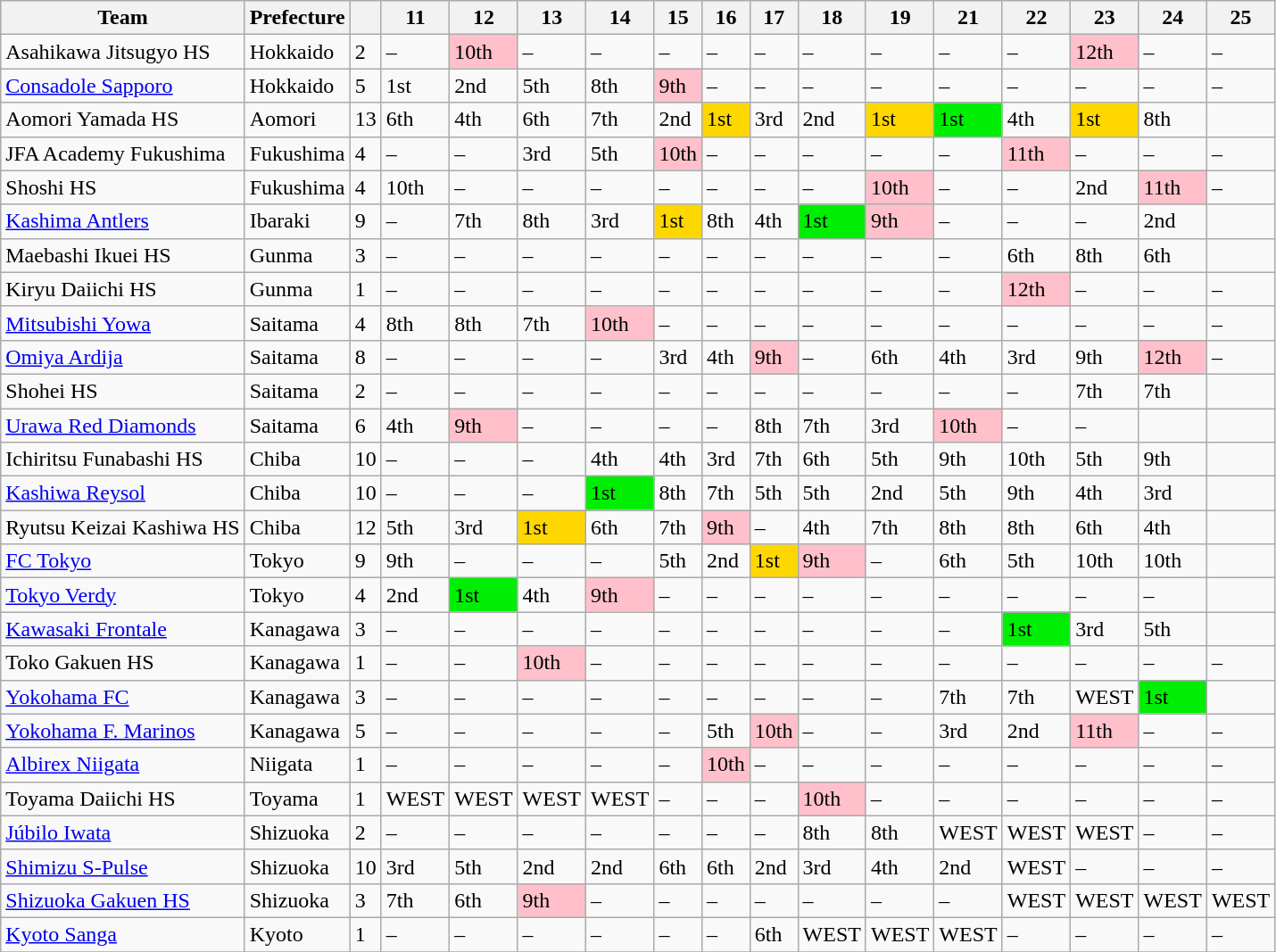<table class="wikitable sortable">
<tr>
<th>Team</th>
<th>Prefecture</th>
<th></th>
<th>11</th>
<th>12</th>
<th>13</th>
<th>14</th>
<th>15</th>
<th>16</th>
<th>17</th>
<th>18</th>
<th>19</th>
<th>21</th>
<th>22</th>
<th>23</th>
<th>24</th>
<th>25</th>
</tr>
<tr>
<td>Asahikawa Jitsugyo HS</td>
<td>Hokkaido</td>
<td>2</td>
<td>–</td>
<td bgcolor=pink>10th</td>
<td>–</td>
<td>–</td>
<td>–</td>
<td>–</td>
<td>–</td>
<td>–</td>
<td>–</td>
<td>–</td>
<td>–</td>
<td bgcolor=pink>12th</td>
<td>–</td>
<td>–</td>
</tr>
<tr>
<td><a href='#'>Consadole Sapporo</a></td>
<td>Hokkaido</td>
<td>5</td>
<td>1st</td>
<td>2nd</td>
<td>5th</td>
<td>8th</td>
<td bgcolor=pink>9th</td>
<td>–</td>
<td>–</td>
<td>–</td>
<td>–</td>
<td>–</td>
<td>–</td>
<td>–</td>
<td>–</td>
<td>–</td>
</tr>
<tr>
<td>Aomori Yamada HS</td>
<td>Aomori</td>
<td>13</td>
<td>6th</td>
<td>4th</td>
<td>6th</td>
<td>7th</td>
<td>2nd</td>
<td bgcolor=gold>1st</td>
<td>3rd</td>
<td>2nd</td>
<td bgcolor=gold>1st</td>
<td bgcolor=green3>1st</td>
<td>4th</td>
<td bgcolor=gold>1st</td>
<td>8th</td>
<td></td>
</tr>
<tr>
<td>JFA Academy Fukushima</td>
<td>Fukushima</td>
<td>4</td>
<td>–</td>
<td>–</td>
<td>3rd</td>
<td>5th</td>
<td bgcolor=pink>10th</td>
<td>–</td>
<td>–</td>
<td>–</td>
<td>–</td>
<td>–</td>
<td bgcolor=pink>11th</td>
<td>–</td>
<td>–</td>
<td>–</td>
</tr>
<tr>
<td>Shoshi HS</td>
<td>Fukushima</td>
<td>4</td>
<td>10th</td>
<td>–</td>
<td>–</td>
<td>–</td>
<td>–</td>
<td>–</td>
<td>–</td>
<td>–</td>
<td bgcolor=pink>10th</td>
<td>–</td>
<td>–</td>
<td>2nd</td>
<td bgcolor=pink>11th</td>
<td>–</td>
</tr>
<tr>
<td><a href='#'>Kashima Antlers</a></td>
<td>Ibaraki</td>
<td>9</td>
<td>–</td>
<td>7th</td>
<td>8th</td>
<td>3rd</td>
<td bgcolor=gold>1st</td>
<td>8th</td>
<td>4th</td>
<td bgcolor=green3>1st</td>
<td bgcolor=pink>9th</td>
<td>–</td>
<td>–</td>
<td>–</td>
<td>2nd</td>
<td></td>
</tr>
<tr>
<td>Maebashi Ikuei HS</td>
<td>Gunma</td>
<td>3</td>
<td>–</td>
<td>–</td>
<td>–</td>
<td>–</td>
<td>–</td>
<td>–</td>
<td>–</td>
<td>–</td>
<td>–</td>
<td>–</td>
<td>6th</td>
<td>8th</td>
<td>6th</td>
<td></td>
</tr>
<tr>
<td>Kiryu Daiichi HS</td>
<td>Gunma</td>
<td>1</td>
<td>–</td>
<td>–</td>
<td>–</td>
<td>–</td>
<td>–</td>
<td>–</td>
<td>–</td>
<td>–</td>
<td>–</td>
<td>–</td>
<td bgcolor=pink>12th</td>
<td>–</td>
<td>–</td>
<td>–</td>
</tr>
<tr>
<td><a href='#'>Mitsubishi Yowa</a></td>
<td>Saitama</td>
<td>4</td>
<td>8th</td>
<td>8th</td>
<td>7th</td>
<td bgcolor=pink>10th</td>
<td>–</td>
<td>–</td>
<td>–</td>
<td>–</td>
<td>–</td>
<td>–</td>
<td>–</td>
<td>–</td>
<td>–</td>
<td>–</td>
</tr>
<tr>
<td><a href='#'>Omiya Ardija</a></td>
<td>Saitama</td>
<td>8</td>
<td>–</td>
<td>–</td>
<td>–</td>
<td>–</td>
<td>3rd</td>
<td>4th</td>
<td bgcolor=pink>9th</td>
<td>–</td>
<td>6th</td>
<td>4th</td>
<td>3rd</td>
<td>9th</td>
<td bgcolor=pink>12th</td>
<td>–</td>
</tr>
<tr>
<td>Shohei HS</td>
<td>Saitama</td>
<td>2</td>
<td>–</td>
<td>–</td>
<td>–</td>
<td>–</td>
<td>–</td>
<td>–</td>
<td>–</td>
<td>–</td>
<td>–</td>
<td>–</td>
<td>–</td>
<td>7th</td>
<td>7th</td>
<td></td>
</tr>
<tr>
<td><a href='#'>Urawa Red Diamonds</a></td>
<td>Saitama</td>
<td>6</td>
<td>4th</td>
<td bgcolor=pink>9th</td>
<td>–</td>
<td>–</td>
<td>–</td>
<td>–</td>
<td>8th</td>
<td>7th</td>
<td>3rd</td>
<td bgcolor=pink>10th</td>
<td>–</td>
<td>–</td>
<td></td>
</tr>
<tr>
<td>Ichiritsu Funabashi HS</td>
<td>Chiba</td>
<td>10</td>
<td>–</td>
<td>–</td>
<td>–</td>
<td>4th</td>
<td>4th</td>
<td>3rd</td>
<td>7th</td>
<td>6th</td>
<td>5th</td>
<td>9th</td>
<td>10th</td>
<td>5th</td>
<td>9th</td>
<td></td>
</tr>
<tr>
<td><a href='#'>Kashiwa Reysol</a></td>
<td>Chiba</td>
<td>10</td>
<td>–</td>
<td>–</td>
<td>–</td>
<td bgcolor=green3>1st</td>
<td>8th</td>
<td>7th</td>
<td>5th</td>
<td>5th</td>
<td>2nd</td>
<td>5th</td>
<td>9th</td>
<td>4th</td>
<td>3rd</td>
<td></td>
</tr>
<tr>
<td>Ryutsu Keizai Kashiwa HS</td>
<td>Chiba</td>
<td>12</td>
<td>5th</td>
<td>3rd</td>
<td bgcolor=gold>1st</td>
<td>6th</td>
<td>7th</td>
<td bgcolor=pink>9th</td>
<td>–</td>
<td>4th</td>
<td>7th</td>
<td>8th</td>
<td>8th</td>
<td>6th</td>
<td>4th</td>
<td></td>
</tr>
<tr>
<td><a href='#'>FC Tokyo</a></td>
<td>Tokyo</td>
<td>9</td>
<td>9th</td>
<td>–</td>
<td>–</td>
<td>–</td>
<td>5th</td>
<td>2nd</td>
<td bgcolor=gold>1st</td>
<td bgcolor=pink>9th</td>
<td>–</td>
<td>6th</td>
<td>5th</td>
<td>10th</td>
<td>10th</td>
<td></td>
</tr>
<tr>
<td><a href='#'>Tokyo Verdy</a></td>
<td>Tokyo</td>
<td>4</td>
<td>2nd</td>
<td bgcolor=green3>1st</td>
<td>4th</td>
<td bgcolor=pink>9th</td>
<td>–</td>
<td>–</td>
<td>–</td>
<td>–</td>
<td>–</td>
<td>–</td>
<td>–</td>
<td>–</td>
<td>–</td>
<td></td>
</tr>
<tr>
<td><a href='#'>Kawasaki Frontale</a></td>
<td>Kanagawa</td>
<td>3</td>
<td>–</td>
<td>–</td>
<td>–</td>
<td>–</td>
<td>–</td>
<td>–</td>
<td>–</td>
<td>–</td>
<td>–</td>
<td>–</td>
<td bgcolor=green3>1st</td>
<td>3rd</td>
<td>5th</td>
<td></td>
</tr>
<tr>
<td>Toko Gakuen HS</td>
<td>Kanagawa</td>
<td>1</td>
<td>–</td>
<td>–</td>
<td bgcolor=pink>10th</td>
<td>–</td>
<td>–</td>
<td>–</td>
<td>–</td>
<td>–</td>
<td>–</td>
<td>–</td>
<td>–</td>
<td>–</td>
<td>–</td>
<td>–</td>
</tr>
<tr>
<td><a href='#'>Yokohama FC</a></td>
<td>Kanagawa</td>
<td>3</td>
<td>–</td>
<td>–</td>
<td>–</td>
<td>–</td>
<td>–</td>
<td>–</td>
<td>–</td>
<td>–</td>
<td>–</td>
<td>7th</td>
<td>7th</td>
<td>WEST</td>
<td bgcolor=green3>1st</td>
<td></td>
</tr>
<tr>
<td><a href='#'>Yokohama F. Marinos</a></td>
<td>Kanagawa</td>
<td>5</td>
<td>–</td>
<td>–</td>
<td>–</td>
<td>–</td>
<td>–</td>
<td>5th</td>
<td bgcolor=pink>10th</td>
<td>–</td>
<td>–</td>
<td>3rd</td>
<td>2nd</td>
<td bgcolor=pink>11th</td>
<td>–</td>
<td>–</td>
</tr>
<tr>
<td><a href='#'>Albirex Niigata</a></td>
<td>Niigata</td>
<td>1</td>
<td>–</td>
<td>–</td>
<td>–</td>
<td>–</td>
<td>–</td>
<td bgcolor=pink>10th</td>
<td>–</td>
<td>–</td>
<td>–</td>
<td>–</td>
<td>–</td>
<td>–</td>
<td>–</td>
<td>–</td>
</tr>
<tr>
<td>Toyama Daiichi HS</td>
<td>Toyama</td>
<td>1</td>
<td>WEST</td>
<td>WEST</td>
<td>WEST</td>
<td>WEST</td>
<td>–</td>
<td>–</td>
<td>–</td>
<td bgcolor=pink>10th</td>
<td>–</td>
<td>–</td>
<td>–</td>
<td>–</td>
<td>–</td>
<td>–</td>
</tr>
<tr>
<td><a href='#'>Júbilo Iwata</a></td>
<td>Shizuoka</td>
<td>2</td>
<td>–</td>
<td>–</td>
<td>–</td>
<td>–</td>
<td>–</td>
<td>–</td>
<td>–</td>
<td>8th</td>
<td>8th</td>
<td>WEST</td>
<td>WEST</td>
<td>WEST</td>
<td>–</td>
<td>–</td>
</tr>
<tr>
<td><a href='#'>Shimizu S-Pulse</a></td>
<td>Shizuoka</td>
<td>10</td>
<td>3rd</td>
<td>5th</td>
<td>2nd</td>
<td>2nd</td>
<td>6th</td>
<td>6th</td>
<td>2nd</td>
<td>3rd</td>
<td>4th</td>
<td>2nd</td>
<td>WEST</td>
<td>–</td>
<td>–</td>
<td>–</td>
</tr>
<tr>
<td><a href='#'>Shizuoka Gakuen HS</a></td>
<td>Shizuoka</td>
<td>3</td>
<td>7th</td>
<td>6th</td>
<td bgcolor=pink>9th</td>
<td>–</td>
<td>–</td>
<td>–</td>
<td>–</td>
<td>–</td>
<td>–</td>
<td>–</td>
<td>WEST</td>
<td>WEST</td>
<td>WEST</td>
<td>WEST</td>
</tr>
<tr>
<td><a href='#'>Kyoto Sanga</a></td>
<td>Kyoto</td>
<td>1</td>
<td>–</td>
<td>–</td>
<td>–</td>
<td>–</td>
<td>–</td>
<td>–</td>
<td>6th</td>
<td>WEST</td>
<td>WEST</td>
<td>WEST</td>
<td>–</td>
<td>–</td>
<td>–</td>
<td>–</td>
</tr>
<tr>
</tr>
</table>
